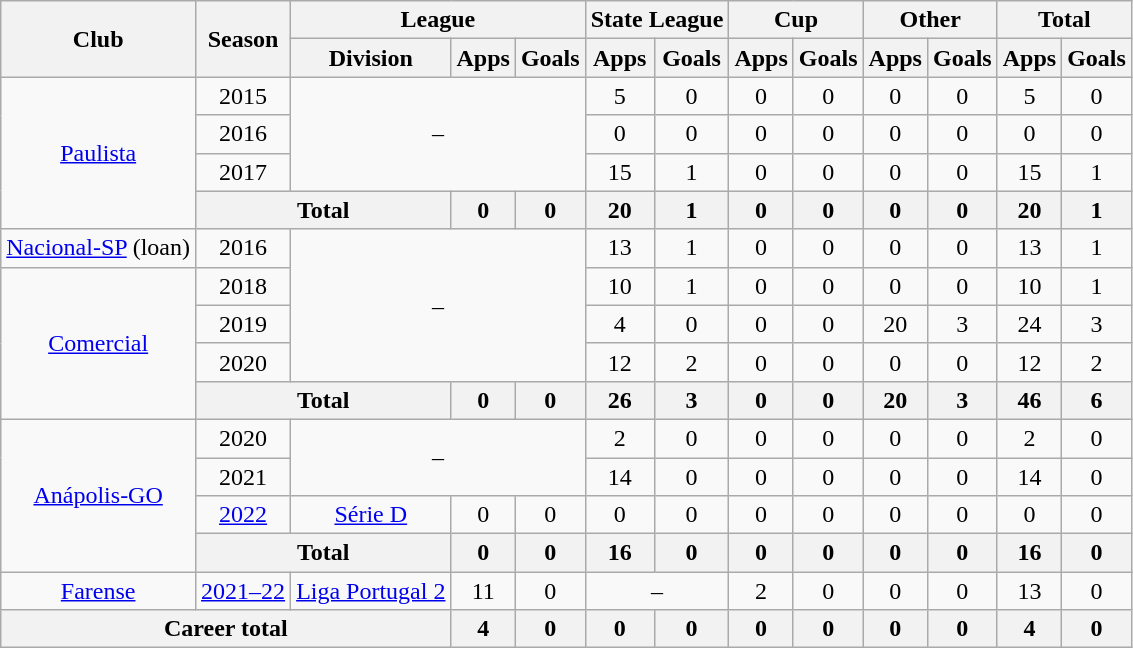<table class="wikitable" style="text-align: center">
<tr>
<th rowspan="2">Club</th>
<th rowspan="2">Season</th>
<th colspan="3">League</th>
<th colspan="2">State League</th>
<th colspan="2">Cup</th>
<th colspan="2">Other</th>
<th colspan="2">Total</th>
</tr>
<tr>
<th>Division</th>
<th>Apps</th>
<th>Goals</th>
<th>Apps</th>
<th>Goals</th>
<th>Apps</th>
<th>Goals</th>
<th>Apps</th>
<th>Goals</th>
<th>Apps</th>
<th>Goals</th>
</tr>
<tr>
<td rowspan="4"><a href='#'>Paulista</a></td>
<td>2015</td>
<td colspan="3" rowspan="3">–</td>
<td>5</td>
<td>0</td>
<td>0</td>
<td>0</td>
<td>0</td>
<td>0</td>
<td>5</td>
<td>0</td>
</tr>
<tr>
<td>2016</td>
<td>0</td>
<td>0</td>
<td>0</td>
<td>0</td>
<td>0</td>
<td>0</td>
<td>0</td>
<td>0</td>
</tr>
<tr>
<td>2017</td>
<td>15</td>
<td>1</td>
<td>0</td>
<td>0</td>
<td>0</td>
<td>0</td>
<td>15</td>
<td>1</td>
</tr>
<tr>
<th colspan="2"><strong>Total</strong></th>
<th>0</th>
<th>0</th>
<th>20</th>
<th>1</th>
<th>0</th>
<th>0</th>
<th>0</th>
<th>0</th>
<th>20</th>
<th>1</th>
</tr>
<tr>
<td><a href='#'>Nacional-SP</a> (loan)</td>
<td>2016</td>
<td colspan="3" rowspan="4">–</td>
<td>13</td>
<td>1</td>
<td>0</td>
<td>0</td>
<td>0</td>
<td>0</td>
<td>13</td>
<td>1</td>
</tr>
<tr>
<td rowspan="4"><a href='#'>Comercial</a></td>
<td>2018</td>
<td>10</td>
<td>1</td>
<td>0</td>
<td>0</td>
<td>0</td>
<td>0</td>
<td>10</td>
<td>1</td>
</tr>
<tr>
<td>2019</td>
<td>4</td>
<td>0</td>
<td>0</td>
<td>0</td>
<td>20</td>
<td>3</td>
<td>24</td>
<td>3</td>
</tr>
<tr>
<td>2020</td>
<td>12</td>
<td>2</td>
<td>0</td>
<td>0</td>
<td>0</td>
<td>0</td>
<td>12</td>
<td>2</td>
</tr>
<tr>
<th colspan="2"><strong>Total</strong></th>
<th>0</th>
<th>0</th>
<th>26</th>
<th>3</th>
<th>0</th>
<th>0</th>
<th>20</th>
<th>3</th>
<th>46</th>
<th>6</th>
</tr>
<tr>
<td rowspan="4"><a href='#'>Anápolis-GO</a></td>
<td>2020</td>
<td colspan="3" rowspan="2">–</td>
<td>2</td>
<td>0</td>
<td>0</td>
<td>0</td>
<td>0</td>
<td>0</td>
<td>2</td>
<td>0</td>
</tr>
<tr>
<td>2021</td>
<td>14</td>
<td>0</td>
<td>0</td>
<td>0</td>
<td>0</td>
<td>0</td>
<td>14</td>
<td>0</td>
</tr>
<tr>
<td><a href='#'>2022</a></td>
<td><a href='#'>Série D</a></td>
<td>0</td>
<td>0</td>
<td>0</td>
<td>0</td>
<td>0</td>
<td>0</td>
<td>0</td>
<td>0</td>
<td>0</td>
<td>0</td>
</tr>
<tr>
<th colspan="2"><strong>Total</strong></th>
<th>0</th>
<th>0</th>
<th>16</th>
<th>0</th>
<th>0</th>
<th>0</th>
<th>0</th>
<th>0</th>
<th>16</th>
<th>0</th>
</tr>
<tr>
<td><a href='#'>Farense</a></td>
<td><a href='#'>2021–22</a></td>
<td><a href='#'>Liga Portugal 2</a></td>
<td>11</td>
<td>0</td>
<td colspan="2">–</td>
<td>2</td>
<td>0</td>
<td>0</td>
<td>0</td>
<td>13</td>
<td>0</td>
</tr>
<tr>
<th colspan="3"><strong>Career total</strong></th>
<th>4</th>
<th>0</th>
<th>0</th>
<th>0</th>
<th>0</th>
<th>0</th>
<th>0</th>
<th>0</th>
<th>4</th>
<th>0</th>
</tr>
</table>
